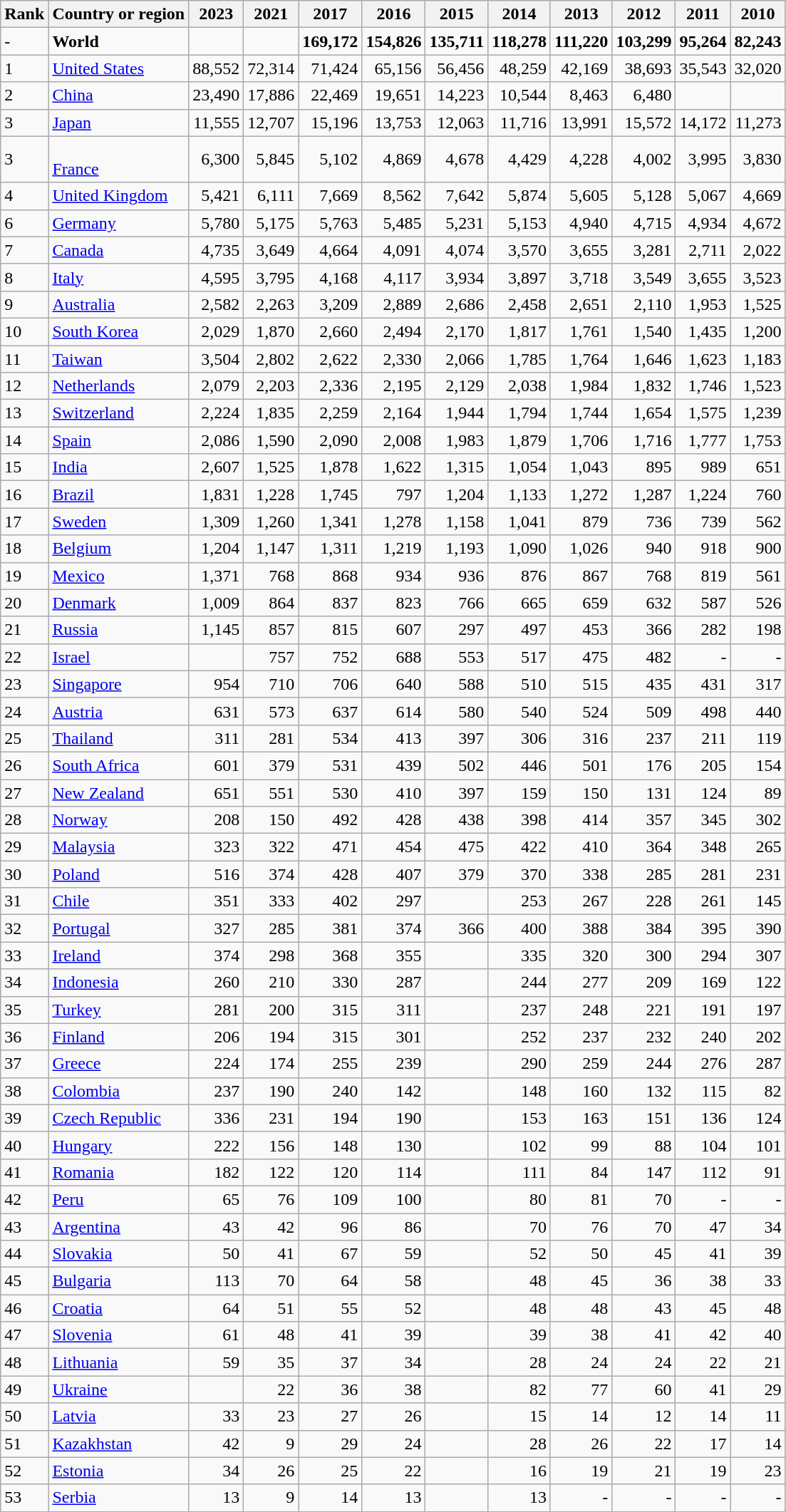<table class="wikitable sortable" style="text-align:right">
<tr>
<th>Rank</th>
<th>Country or region</th>
<th>2023</th>
<th>2021</th>
<th>2017</th>
<th>2016</th>
<th>2015</th>
<th>2014</th>
<th>2013</th>
<th>2012</th>
<th>2011</th>
<th>2010</th>
</tr>
<tr>
<td align="left">-</td>
<td align="left"><strong>World</strong></td>
<td></td>
<td></td>
<td><strong>169,172</strong></td>
<td><strong>154,826</strong></td>
<td><strong>135,711</strong></td>
<td><strong>118,278</strong></td>
<td><strong>111,220</strong></td>
<td><strong>103,299</strong></td>
<td><strong>95,264</strong></td>
<td><strong>82,243</strong></td>
</tr>
<tr>
<td align="left">1</td>
<td align="left"><a href='#'>United States</a></td>
<td>88,552</td>
<td>72,314</td>
<td>71,424</td>
<td>65,156</td>
<td>56,456</td>
<td>48,259</td>
<td>42,169</td>
<td>38,693</td>
<td>35,543</td>
<td>32,020</td>
</tr>
<tr>
<td align="left">2</td>
<td align="left"><a href='#'>China</a></td>
<td>23,490</td>
<td>17,886</td>
<td>22,469</td>
<td>19,651</td>
<td>14,223</td>
<td>10,544</td>
<td>8,463</td>
<td>6,480</td>
<td></td>
</tr>
<tr>
<td align="left">3</td>
<td align="left"><a href='#'>Japan</a></td>
<td>11,555</td>
<td>12,707</td>
<td>15,196</td>
<td>13,753</td>
<td>12,063</td>
<td>11,716</td>
<td>13,991</td>
<td>15,572</td>
<td>14,172</td>
<td>11,273</td>
</tr>
<tr>
<td align="left">3</td>
<td align="left"><br><a href='#'>France</a></td>
<td>6,300</td>
<td>5,845</td>
<td>5,102</td>
<td>4,869</td>
<td>4,678</td>
<td>4,429</td>
<td>4,228</td>
<td>4,002</td>
<td>3,995</td>
<td>3,830</td>
</tr>
<tr>
<td align="left">4</td>
<td align="left"><a href='#'>United Kingdom</a></td>
<td>5,421</td>
<td>6,111</td>
<td>7,669</td>
<td>8,562</td>
<td>7,642</td>
<td>5,874</td>
<td>5,605</td>
<td>5,128</td>
<td>5,067</td>
<td>4,669</td>
</tr>
<tr>
<td align="left">6</td>
<td align="left"><a href='#'>Germany</a></td>
<td>5,780</td>
<td>5,175</td>
<td>5,763</td>
<td>5,485</td>
<td>5,231</td>
<td>5,153</td>
<td>4,940</td>
<td>4,715</td>
<td>4,934</td>
<td>4,672</td>
</tr>
<tr>
<td align="left">7</td>
<td align="left"><a href='#'>Canada</a></td>
<td>4,735</td>
<td>3,649</td>
<td>4,664</td>
<td>4,091</td>
<td>4,074</td>
<td>3,570</td>
<td>3,655</td>
<td>3,281</td>
<td>2,711</td>
<td>2,022</td>
</tr>
<tr>
<td align="left">8</td>
<td align="left"><a href='#'>Italy</a></td>
<td>4,595</td>
<td>3,795</td>
<td>4,168</td>
<td>4,117</td>
<td>3,934</td>
<td>3,897</td>
<td>3,718</td>
<td>3,549</td>
<td>3,655</td>
<td>3,523</td>
</tr>
<tr>
<td align="left">9</td>
<td align="left"><a href='#'>Australia</a></td>
<td>2,582</td>
<td>2,263</td>
<td>3,209</td>
<td>2,889</td>
<td>2,686</td>
<td>2,458</td>
<td>2,651</td>
<td>2,110</td>
<td>1,953</td>
<td>1,525</td>
</tr>
<tr>
<td align="left">10</td>
<td align="left"><a href='#'>South Korea</a></td>
<td>2,029</td>
<td>1,870</td>
<td>2,660</td>
<td>2,494</td>
<td>2,170</td>
<td>1,817</td>
<td>1,761</td>
<td>1,540</td>
<td>1,435</td>
<td>1,200</td>
</tr>
<tr>
<td align="left">11</td>
<td align="left"><a href='#'>Taiwan</a></td>
<td>3,504</td>
<td>2,802</td>
<td>2,622</td>
<td>2,330</td>
<td>2,066</td>
<td>1,785</td>
<td>1,764</td>
<td>1,646</td>
<td>1,623</td>
<td>1,183</td>
</tr>
<tr>
<td align="left">12</td>
<td align="left"><a href='#'>Netherlands</a></td>
<td>2,079</td>
<td>2,203</td>
<td>2,336</td>
<td>2,195</td>
<td>2,129</td>
<td>2,038</td>
<td>1,984</td>
<td>1,832</td>
<td>1,746</td>
<td>1,523</td>
</tr>
<tr>
<td align="left">13</td>
<td align="left"><a href='#'>Switzerland</a></td>
<td>2,224</td>
<td>1,835</td>
<td>2,259</td>
<td>2,164</td>
<td>1,944</td>
<td>1,794</td>
<td>1,744</td>
<td>1,654</td>
<td>1,575</td>
<td>1,239</td>
</tr>
<tr>
<td align="left">14</td>
<td align="left"><a href='#'>Spain</a></td>
<td>2,086</td>
<td>1,590</td>
<td>2,090</td>
<td>2,008</td>
<td>1,983</td>
<td>1,879</td>
<td>1,706</td>
<td>1,716</td>
<td>1,777</td>
<td>1,753</td>
</tr>
<tr>
<td align="left">15</td>
<td align="left"><a href='#'>India</a></td>
<td>2,607</td>
<td>1,525</td>
<td>1,878</td>
<td>1,622</td>
<td>1,315</td>
<td>1,054</td>
<td>1,043</td>
<td>895</td>
<td>989</td>
<td>651</td>
</tr>
<tr>
<td align="left">16</td>
<td align="left"><a href='#'>Brazil</a></td>
<td>1,831</td>
<td>1,228</td>
<td>1,745</td>
<td>797</td>
<td>1,204</td>
<td>1,133</td>
<td>1,272</td>
<td>1,287</td>
<td>1,224</td>
<td>760</td>
</tr>
<tr>
<td align="left">17</td>
<td align="left"><a href='#'>Sweden</a></td>
<td>1,309</td>
<td>1,260</td>
<td>1,341</td>
<td>1,278</td>
<td>1,158</td>
<td>1,041</td>
<td>879</td>
<td>736</td>
<td>739</td>
<td>562</td>
</tr>
<tr>
<td align="left">18</td>
<td align="left"><a href='#'>Belgium</a></td>
<td>1,204</td>
<td>1,147</td>
<td>1,311</td>
<td>1,219</td>
<td>1,193</td>
<td>1,090</td>
<td>1,026</td>
<td>940</td>
<td>918</td>
<td>900</td>
</tr>
<tr>
<td align="left">19</td>
<td align="left"><a href='#'>Mexico</a></td>
<td>1,371</td>
<td>768</td>
<td>868</td>
<td>934</td>
<td>936</td>
<td>876</td>
<td>867</td>
<td>768</td>
<td>819</td>
<td>561</td>
</tr>
<tr>
<td align="left">20</td>
<td align="left"><a href='#'>Denmark</a></td>
<td>1,009</td>
<td>864</td>
<td>837</td>
<td>823</td>
<td>766</td>
<td>665</td>
<td>659</td>
<td>632</td>
<td>587</td>
<td>526</td>
</tr>
<tr>
<td align="left">21</td>
<td align="left"><a href='#'>Russia</a></td>
<td>1,145</td>
<td>857</td>
<td>815</td>
<td>607</td>
<td>297</td>
<td>497</td>
<td>453</td>
<td>366</td>
<td>282</td>
<td>198</td>
</tr>
<tr>
<td align="left">22</td>
<td align="left"><a href='#'>Israel</a></td>
<td></td>
<td>757</td>
<td>752</td>
<td>688</td>
<td>553</td>
<td>517</td>
<td>475</td>
<td>482</td>
<td>-</td>
<td>-</td>
</tr>
<tr>
<td align="left">23</td>
<td align="left"><a href='#'>Singapore</a></td>
<td>954</td>
<td>710</td>
<td>706</td>
<td>640</td>
<td>588</td>
<td>510</td>
<td>515</td>
<td>435</td>
<td>431</td>
<td>317</td>
</tr>
<tr>
<td align="left">24</td>
<td align="left"><a href='#'>Austria</a></td>
<td>631</td>
<td>573</td>
<td>637</td>
<td>614</td>
<td>580</td>
<td>540</td>
<td>524</td>
<td>509</td>
<td>498</td>
<td>440</td>
</tr>
<tr>
<td align="left">25</td>
<td align="left"><a href='#'>Thailand</a></td>
<td>311</td>
<td>281</td>
<td>534</td>
<td>413</td>
<td>397</td>
<td>306</td>
<td>316</td>
<td>237</td>
<td>211</td>
<td>119</td>
</tr>
<tr>
<td align="left">26</td>
<td align="left"><a href='#'>South Africa</a></td>
<td>601</td>
<td>379</td>
<td>531</td>
<td>439</td>
<td>502</td>
<td>446</td>
<td>501</td>
<td>176</td>
<td>205</td>
<td>154</td>
</tr>
<tr>
<td align="left">27</td>
<td align="left"><a href='#'>New Zealand</a></td>
<td>651</td>
<td>551</td>
<td>530</td>
<td>410</td>
<td>397</td>
<td>159</td>
<td>150</td>
<td>131</td>
<td>124</td>
<td>89</td>
</tr>
<tr>
<td align="left">28</td>
<td align="left"><a href='#'>Norway</a></td>
<td>208</td>
<td>150</td>
<td>492</td>
<td>428</td>
<td>438</td>
<td>398</td>
<td>414</td>
<td>357</td>
<td>345</td>
<td>302</td>
</tr>
<tr>
<td align="left">29</td>
<td align="left"><a href='#'>Malaysia</a></td>
<td>323</td>
<td>322</td>
<td>471</td>
<td>454</td>
<td>475</td>
<td>422</td>
<td>410</td>
<td>364</td>
<td>348</td>
<td>265</td>
</tr>
<tr>
<td align="left">30</td>
<td align="left"><a href='#'>Poland</a></td>
<td>516</td>
<td>374</td>
<td>428</td>
<td>407</td>
<td>379</td>
<td>370</td>
<td>338</td>
<td>285</td>
<td>281</td>
<td>231</td>
</tr>
<tr>
<td align="left">31</td>
<td align="left"><a href='#'>Chile</a></td>
<td>351</td>
<td>333</td>
<td>402</td>
<td>297</td>
<td></td>
<td>253</td>
<td>267</td>
<td>228</td>
<td>261</td>
<td>145</td>
</tr>
<tr>
<td align="left">32</td>
<td align="left"><a href='#'>Portugal</a></td>
<td>327</td>
<td>285</td>
<td>381</td>
<td>374</td>
<td>366</td>
<td>400</td>
<td>388</td>
<td>384</td>
<td>395</td>
<td>390</td>
</tr>
<tr>
<td align="left">33</td>
<td align="left"><a href='#'>Ireland</a></td>
<td>374</td>
<td>298</td>
<td>368</td>
<td>355</td>
<td></td>
<td>335</td>
<td>320</td>
<td>300</td>
<td>294</td>
<td>307</td>
</tr>
<tr>
<td align="left">34</td>
<td align="left"><a href='#'>Indonesia</a></td>
<td>260</td>
<td>210</td>
<td>330</td>
<td>287</td>
<td></td>
<td>244</td>
<td>277</td>
<td>209</td>
<td>169</td>
<td>122</td>
</tr>
<tr>
<td align="left">35</td>
<td align="left"><a href='#'>Turkey</a></td>
<td>281</td>
<td>200</td>
<td>315</td>
<td>311</td>
<td></td>
<td>237</td>
<td>248</td>
<td>221</td>
<td>191</td>
<td>197</td>
</tr>
<tr>
<td align="left">36</td>
<td align="left"><a href='#'>Finland</a></td>
<td>206</td>
<td>194</td>
<td>315</td>
<td>301</td>
<td></td>
<td>252</td>
<td>237</td>
<td>232</td>
<td>240</td>
<td>202</td>
</tr>
<tr>
<td align="left">37</td>
<td align="left"><a href='#'>Greece</a></td>
<td>224</td>
<td>174</td>
<td>255</td>
<td>239</td>
<td></td>
<td>290</td>
<td>259</td>
<td>244</td>
<td>276</td>
<td>287</td>
</tr>
<tr>
<td align="left">38</td>
<td align="left"><a href='#'>Colombia</a></td>
<td>237</td>
<td>190</td>
<td>240</td>
<td>142</td>
<td></td>
<td>148</td>
<td>160</td>
<td>132</td>
<td>115</td>
<td>82</td>
</tr>
<tr>
<td align="left">39</td>
<td align="left"><a href='#'>Czech Republic</a></td>
<td>336</td>
<td>231</td>
<td>194</td>
<td>190</td>
<td></td>
<td>153</td>
<td>163</td>
<td>151</td>
<td>136</td>
<td>124</td>
</tr>
<tr>
<td align="left">40</td>
<td align="left"><a href='#'>Hungary</a></td>
<td>222</td>
<td>156</td>
<td>148</td>
<td>130</td>
<td></td>
<td>102</td>
<td>99</td>
<td>88</td>
<td>104</td>
<td>101</td>
</tr>
<tr>
<td align="left">41</td>
<td align="left"><a href='#'>Romania</a></td>
<td>182</td>
<td>122</td>
<td>120</td>
<td>114</td>
<td></td>
<td>111</td>
<td>84</td>
<td>147</td>
<td>112</td>
<td>91</td>
</tr>
<tr>
<td align="left">42</td>
<td align="left"><a href='#'>Peru</a></td>
<td>65</td>
<td>76</td>
<td>109</td>
<td>100</td>
<td></td>
<td>80</td>
<td>81</td>
<td>70</td>
<td>-</td>
<td>-</td>
</tr>
<tr>
<td align="left">43</td>
<td align="left"><a href='#'>Argentina</a></td>
<td>43</td>
<td>42</td>
<td>96</td>
<td>86</td>
<td></td>
<td>70</td>
<td>76</td>
<td>70</td>
<td>47</td>
<td>34</td>
</tr>
<tr>
<td align="left">44</td>
<td align="left"><a href='#'>Slovakia</a></td>
<td>50</td>
<td>41</td>
<td>67</td>
<td>59</td>
<td></td>
<td>52</td>
<td>50</td>
<td>45</td>
<td>41</td>
<td>39</td>
</tr>
<tr>
<td align="left">45</td>
<td align="left"><a href='#'>Bulgaria</a></td>
<td>113</td>
<td>70</td>
<td>64</td>
<td>58</td>
<td></td>
<td>48</td>
<td>45</td>
<td>36</td>
<td>38</td>
<td>33</td>
</tr>
<tr>
<td align="left">46</td>
<td align="left"><a href='#'>Croatia</a></td>
<td>64</td>
<td>51</td>
<td>55</td>
<td>52</td>
<td></td>
<td>48</td>
<td>48</td>
<td>43</td>
<td>45</td>
<td>48</td>
</tr>
<tr>
<td align="left">47</td>
<td align="left"><a href='#'>Slovenia</a></td>
<td>61</td>
<td>48</td>
<td>41</td>
<td>39</td>
<td></td>
<td>39</td>
<td>38</td>
<td>41</td>
<td>42</td>
<td>40</td>
</tr>
<tr>
<td align="left">48</td>
<td align="left"><a href='#'>Lithuania</a></td>
<td>59</td>
<td>35</td>
<td>37</td>
<td>34</td>
<td></td>
<td>28</td>
<td>24</td>
<td>24</td>
<td>22</td>
<td>21</td>
</tr>
<tr>
<td align="left">49</td>
<td align="left"><a href='#'>Ukraine</a></td>
<td></td>
<td>22</td>
<td>36</td>
<td>38</td>
<td></td>
<td>82</td>
<td>77</td>
<td>60</td>
<td>41</td>
<td>29</td>
</tr>
<tr>
<td align="left">50</td>
<td align="left"><a href='#'>Latvia</a></td>
<td>33</td>
<td>23</td>
<td>27</td>
<td>26</td>
<td></td>
<td>15</td>
<td>14</td>
<td>12</td>
<td>14</td>
<td>11</td>
</tr>
<tr>
<td align="left">51</td>
<td align="left"><a href='#'>Kazakhstan</a></td>
<td>42</td>
<td>9</td>
<td>29</td>
<td>24</td>
<td></td>
<td>28</td>
<td>26</td>
<td>22</td>
<td>17</td>
<td>14</td>
</tr>
<tr>
<td align="left">52</td>
<td align="left"><a href='#'>Estonia</a></td>
<td>34</td>
<td>26</td>
<td>25</td>
<td>22</td>
<td></td>
<td>16</td>
<td>19</td>
<td>21</td>
<td>19</td>
<td>23</td>
</tr>
<tr>
<td align="left">53</td>
<td align="left"><a href='#'>Serbia</a></td>
<td>13</td>
<td>9</td>
<td>14</td>
<td>13</td>
<td></td>
<td>13</td>
<td>-</td>
<td>-</td>
<td>-</td>
<td>-</td>
</tr>
</table>
